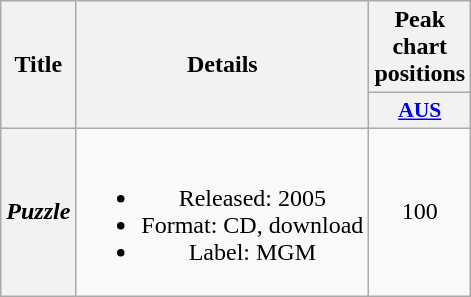<table class="wikitable plainrowheaders" style="text-align:center;">
<tr>
<th scope="col" rowspan="2">Title</th>
<th scope="col" rowspan="2">Details</th>
<th scope="col" colspan="1">Peak chart positions</th>
</tr>
<tr>
<th scope="col" style="width:3em;font-size:90%;"><a href='#'>AUS</a><br></th>
</tr>
<tr>
<th scope="row"><em>Puzzle</em></th>
<td><br><ul><li>Released: 2005</li><li>Format: CD, download</li><li>Label: MGM</li></ul></td>
<td>100</td>
</tr>
</table>
